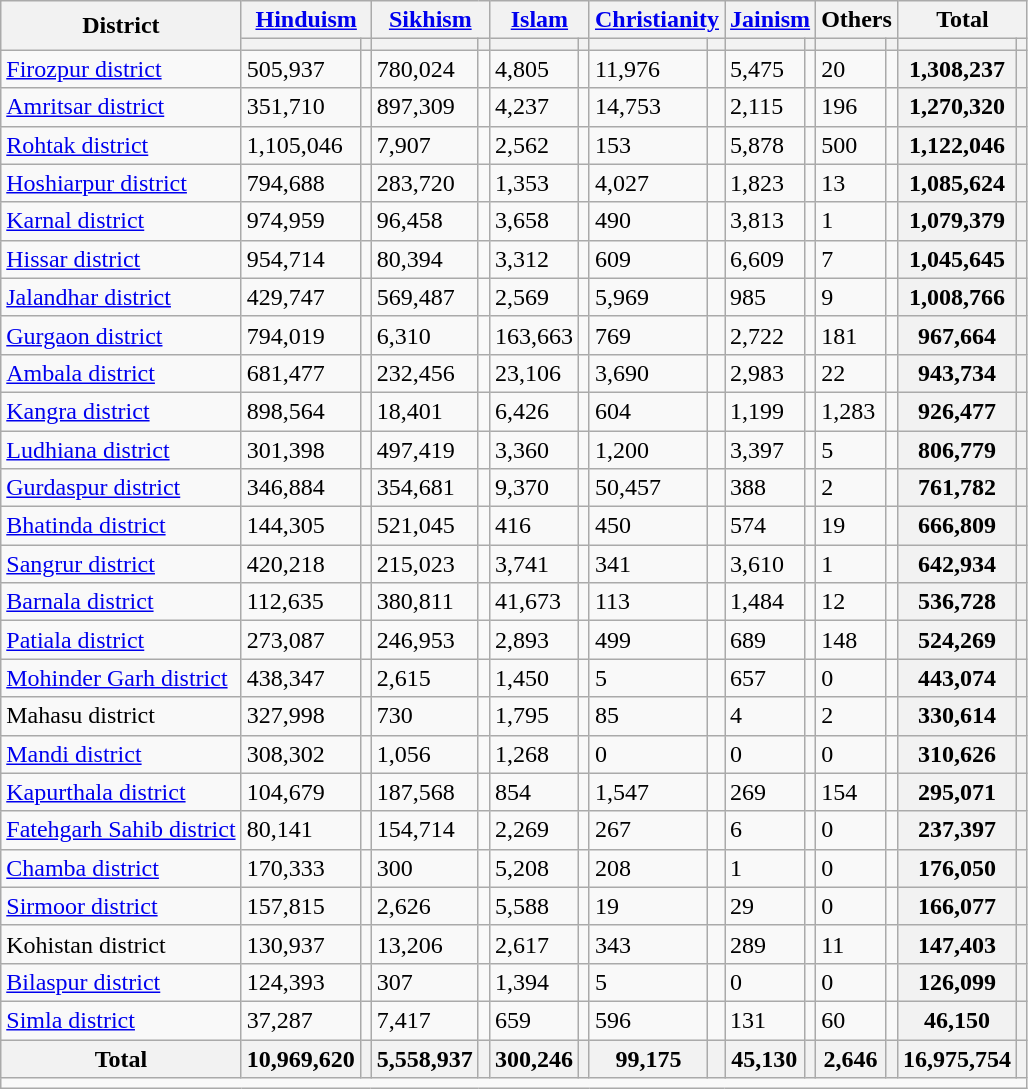<table class="wikitable sortable">
<tr>
<th rowspan="2">District</th>
<th colspan="2"><a href='#'>Hinduism</a> </th>
<th colspan="2"><a href='#'>Sikhism</a> </th>
<th colspan="2"><a href='#'>Islam</a> </th>
<th colspan="2"><a href='#'>Christianity</a> </th>
<th colspan="2"><a href='#'>Jainism</a> </th>
<th colspan="2">Others</th>
<th colspan="2">Total</th>
</tr>
<tr>
<th><a href='#'></a></th>
<th></th>
<th></th>
<th></th>
<th></th>
<th></th>
<th></th>
<th></th>
<th></th>
<th></th>
<th></th>
<th></th>
<th></th>
<th></th>
</tr>
<tr>
<td><a href='#'>Firozpur district</a></td>
<td>505,937</td>
<td></td>
<td>780,024</td>
<td></td>
<td>4,805</td>
<td></td>
<td>11,976</td>
<td></td>
<td>5,475</td>
<td></td>
<td>20</td>
<td></td>
<th>1,308,237</th>
<th></th>
</tr>
<tr>
<td><a href='#'>Amritsar district</a></td>
<td>351,710</td>
<td></td>
<td>897,309</td>
<td></td>
<td>4,237</td>
<td></td>
<td>14,753</td>
<td></td>
<td>2,115</td>
<td></td>
<td>196</td>
<td></td>
<th>1,270,320</th>
<th></th>
</tr>
<tr>
<td><a href='#'>Rohtak district</a></td>
<td>1,105,046</td>
<td></td>
<td>7,907</td>
<td></td>
<td>2,562</td>
<td></td>
<td>153</td>
<td></td>
<td>5,878</td>
<td></td>
<td>500</td>
<td></td>
<th>1,122,046</th>
<th></th>
</tr>
<tr>
<td><a href='#'>Hoshiarpur district</a></td>
<td>794,688</td>
<td></td>
<td>283,720</td>
<td></td>
<td>1,353</td>
<td></td>
<td>4,027</td>
<td></td>
<td>1,823</td>
<td></td>
<td>13</td>
<td></td>
<th>1,085,624</th>
<th></th>
</tr>
<tr>
<td><a href='#'>Karnal district</a></td>
<td>974,959</td>
<td></td>
<td>96,458</td>
<td></td>
<td>3,658</td>
<td></td>
<td>490</td>
<td></td>
<td>3,813</td>
<td></td>
<td>1</td>
<td></td>
<th>1,079,379</th>
<th></th>
</tr>
<tr>
<td><a href='#'>Hissar district</a></td>
<td>954,714</td>
<td></td>
<td>80,394</td>
<td></td>
<td>3,312</td>
<td></td>
<td>609</td>
<td></td>
<td>6,609</td>
<td></td>
<td>7</td>
<td></td>
<th>1,045,645</th>
<th></th>
</tr>
<tr>
<td><a href='#'>Jalandhar district</a></td>
<td>429,747</td>
<td></td>
<td>569,487</td>
<td></td>
<td>2,569</td>
<td></td>
<td>5,969</td>
<td></td>
<td>985</td>
<td></td>
<td>9</td>
<td></td>
<th>1,008,766</th>
<th></th>
</tr>
<tr>
<td><a href='#'>Gurgaon district</a></td>
<td>794,019</td>
<td></td>
<td>6,310</td>
<td></td>
<td>163,663</td>
<td></td>
<td>769</td>
<td></td>
<td>2,722</td>
<td></td>
<td>181</td>
<td></td>
<th>967,664</th>
<th></th>
</tr>
<tr>
<td><a href='#'>Ambala district</a></td>
<td>681,477</td>
<td></td>
<td>232,456</td>
<td></td>
<td>23,106</td>
<td></td>
<td>3,690</td>
<td></td>
<td>2,983</td>
<td></td>
<td>22</td>
<td></td>
<th>943,734</th>
<th></th>
</tr>
<tr>
<td><a href='#'>Kangra district</a></td>
<td>898,564</td>
<td></td>
<td>18,401</td>
<td></td>
<td>6,426</td>
<td></td>
<td>604</td>
<td></td>
<td>1,199</td>
<td></td>
<td>1,283</td>
<td></td>
<th>926,477</th>
<th></th>
</tr>
<tr>
<td><a href='#'>Ludhiana district</a></td>
<td>301,398</td>
<td></td>
<td>497,419</td>
<td></td>
<td>3,360</td>
<td></td>
<td>1,200</td>
<td></td>
<td>3,397</td>
<td></td>
<td>5</td>
<td></td>
<th>806,779</th>
<th></th>
</tr>
<tr>
<td><a href='#'>Gurdaspur district</a></td>
<td>346,884</td>
<td></td>
<td>354,681</td>
<td></td>
<td>9,370</td>
<td></td>
<td>50,457</td>
<td></td>
<td>388</td>
<td></td>
<td>2</td>
<td></td>
<th>761,782</th>
<th></th>
</tr>
<tr>
<td><a href='#'>Bhatinda district</a></td>
<td>144,305</td>
<td></td>
<td>521,045</td>
<td></td>
<td>416</td>
<td></td>
<td>450</td>
<td></td>
<td>574</td>
<td></td>
<td>19</td>
<td></td>
<th>666,809</th>
<th></th>
</tr>
<tr>
<td><a href='#'>Sangrur district</a></td>
<td>420,218</td>
<td></td>
<td>215,023</td>
<td></td>
<td>3,741</td>
<td></td>
<td>341</td>
<td></td>
<td>3,610</td>
<td></td>
<td>1</td>
<td></td>
<th>642,934</th>
<th></th>
</tr>
<tr>
<td><a href='#'>Barnala district</a></td>
<td>112,635</td>
<td></td>
<td>380,811</td>
<td></td>
<td>41,673</td>
<td></td>
<td>113</td>
<td></td>
<td>1,484</td>
<td></td>
<td>12</td>
<td></td>
<th>536,728</th>
<th></th>
</tr>
<tr>
<td><a href='#'>Patiala district</a></td>
<td>273,087</td>
<td></td>
<td>246,953</td>
<td></td>
<td>2,893</td>
<td></td>
<td>499</td>
<td></td>
<td>689</td>
<td></td>
<td>148</td>
<td></td>
<th>524,269</th>
<th></th>
</tr>
<tr>
<td><a href='#'>Mohinder Garh district</a></td>
<td>438,347</td>
<td></td>
<td>2,615</td>
<td></td>
<td>1,450</td>
<td></td>
<td>5</td>
<td></td>
<td>657</td>
<td></td>
<td>0</td>
<td></td>
<th>443,074</th>
<th></th>
</tr>
<tr>
<td>Mahasu district</td>
<td>327,998</td>
<td></td>
<td>730</td>
<td></td>
<td>1,795</td>
<td></td>
<td>85</td>
<td></td>
<td>4</td>
<td></td>
<td>2</td>
<td></td>
<th>330,614</th>
<th></th>
</tr>
<tr>
<td><a href='#'>Mandi district</a></td>
<td>308,302</td>
<td></td>
<td>1,056</td>
<td></td>
<td>1,268</td>
<td></td>
<td>0</td>
<td></td>
<td>0</td>
<td></td>
<td>0</td>
<td></td>
<th>310,626</th>
<th></th>
</tr>
<tr>
<td><a href='#'>Kapurthala district</a></td>
<td>104,679</td>
<td></td>
<td>187,568</td>
<td></td>
<td>854</td>
<td></td>
<td>1,547</td>
<td></td>
<td>269</td>
<td></td>
<td>154</td>
<td></td>
<th>295,071</th>
<th></th>
</tr>
<tr>
<td><a href='#'>Fatehgarh Sahib district</a></td>
<td>80,141</td>
<td></td>
<td>154,714</td>
<td></td>
<td>2,269</td>
<td></td>
<td>267</td>
<td></td>
<td>6</td>
<td></td>
<td>0</td>
<td></td>
<th>237,397</th>
<th></th>
</tr>
<tr>
<td><a href='#'>Chamba district</a></td>
<td>170,333</td>
<td></td>
<td>300</td>
<td></td>
<td>5,208</td>
<td></td>
<td>208</td>
<td></td>
<td>1</td>
<td></td>
<td>0</td>
<td></td>
<th>176,050</th>
<th></th>
</tr>
<tr>
<td><a href='#'>Sirmoor district</a></td>
<td>157,815</td>
<td></td>
<td>2,626</td>
<td></td>
<td>5,588</td>
<td></td>
<td>19</td>
<td></td>
<td>29</td>
<td></td>
<td>0</td>
<td></td>
<th>166,077</th>
<th></th>
</tr>
<tr>
<td>Kohistan district</td>
<td>130,937</td>
<td></td>
<td>13,206</td>
<td></td>
<td>2,617</td>
<td></td>
<td>343</td>
<td></td>
<td>289</td>
<td></td>
<td>11</td>
<td></td>
<th>147,403</th>
<th></th>
</tr>
<tr>
<td><a href='#'>Bilaspur district</a></td>
<td>124,393</td>
<td></td>
<td>307</td>
<td></td>
<td>1,394</td>
<td></td>
<td>5</td>
<td></td>
<td>0</td>
<td></td>
<td>0</td>
<td></td>
<th>126,099</th>
<th></th>
</tr>
<tr>
<td><a href='#'>Simla district</a></td>
<td>37,287</td>
<td></td>
<td>7,417</td>
<td></td>
<td>659</td>
<td></td>
<td>596</td>
<td></td>
<td>131</td>
<td></td>
<td>60</td>
<td></td>
<th>46,150</th>
<th></th>
</tr>
<tr>
<th>Total</th>
<th>10,969,620</th>
<th></th>
<th>5,558,937</th>
<th></th>
<th>300,246</th>
<th></th>
<th>99,175</th>
<th></th>
<th>45,130</th>
<th></th>
<th>2,646</th>
<th></th>
<th>16,975,754</th>
<th></th>
</tr>
<tr class="sortbottom">
<td colspan="15"></td>
</tr>
</table>
